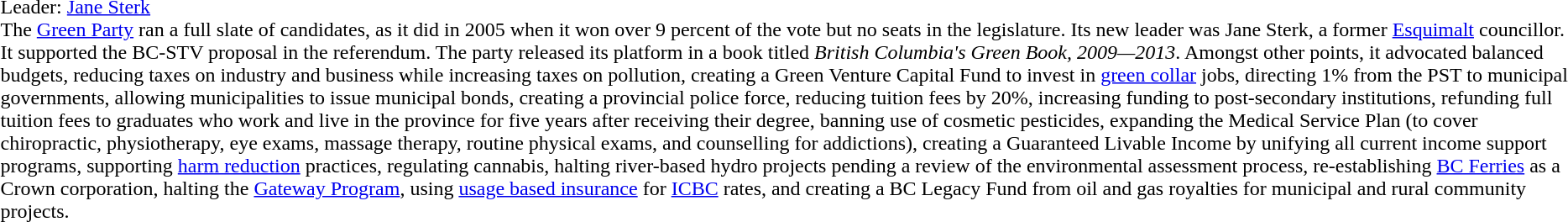<table>
<tr>
<td> </td>
<td><br>Leader: <a href='#'>Jane Sterk</a><br>The <a href='#'>Green Party</a> ran a full slate of candidates, as it did in 2005 when it won over 9 percent of the vote but no seats in the legislature. Its new leader was Jane Sterk, a former <a href='#'>Esquimalt</a> councillor. It supported the BC-STV proposal in the referendum. The party released its platform in a book titled <em>British Columbia's Green Book, 2009—2013</em>. Amongst other points, it advocated balanced budgets, reducing taxes on industry and business while increasing taxes on pollution, creating a Green Venture Capital Fund to invest in <a href='#'>green collar</a> jobs, directing 1% from the PST to municipal governments, allowing municipalities to issue municipal bonds, creating a provincial police force, reducing tuition fees by 20%, increasing funding to post-secondary institutions, refunding full tuition fees to graduates who work and live in the province for five years after receiving their degree, banning use of cosmetic pesticides, expanding the Medical Service Plan (to cover chiropractic, physiotherapy, eye exams, massage therapy, routine physical exams, and counselling for addictions), creating a Guaranteed Livable Income by unifying all current income support programs, supporting <a href='#'>harm reduction</a> practices, regulating cannabis, halting river-based hydro projects pending a review of the environmental assessment process, re-establishing <a href='#'>BC Ferries</a> as a Crown corporation, halting the <a href='#'>Gateway Program</a>, using <a href='#'>usage based insurance</a> for <a href='#'>ICBC</a> rates, and creating a BC Legacy Fund from oil and gas royalties for municipal and rural community projects.</td>
</tr>
</table>
